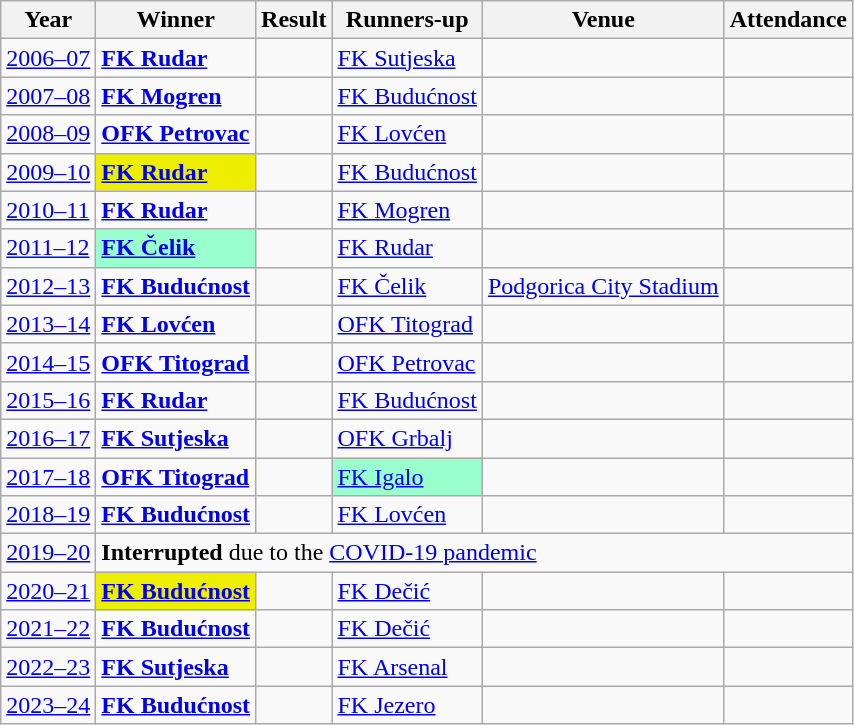<table class="sortable wikitable">
<tr>
<th>Year</th>
<th>Winner</th>
<th>Result</th>
<th>Runners-up</th>
<th>Venue</th>
<th>Attendance</th>
</tr>
<tr>
<td><a href='#'>2006–07</a></td>
<td><strong><a href='#'>FK Rudar</a></strong></td>
<td></td>
<td><a href='#'>FK Sutjeska</a></td>
<td></td>
<td></td>
</tr>
<tr>
<td><a href='#'>2007–08</a></td>
<td><strong><a href='#'>FK Mogren</a></strong></td>
<td></td>
<td><a href='#'>FK Budućnost</a></td>
<td></td>
<td></td>
</tr>
<tr>
<td><a href='#'>2008–09</a></td>
<td><strong><a href='#'>OFK Petrovac</a></strong></td>
<td></td>
<td><a href='#'>FK Lovćen</a></td>
<td></td>
<td></td>
</tr>
<tr>
<td><a href='#'>2009–10</a></td>
<td style="background-color:#eeee00"><strong><a href='#'>FK Rudar</a></strong></td>
<td></td>
<td><a href='#'>FK Budućnost</a></td>
<td></td>
<td></td>
</tr>
<tr>
<td><a href='#'>2010–11</a></td>
<td><strong><a href='#'>FK Rudar</a></strong></td>
<td></td>
<td><a href='#'>FK Mogren</a></td>
<td></td>
<td></td>
</tr>
<tr>
<td><a href='#'>2011–12</a></td>
<td style="background-color:#9FC"><strong><a href='#'>FK Čelik</a></strong></td>
<td></td>
<td><a href='#'>FK Rudar</a></td>
<td></td>
<td></td>
</tr>
<tr>
<td><a href='#'>2012–13</a></td>
<td><strong><a href='#'>FK Budućnost</a></strong></td>
<td></td>
<td><a href='#'>FK Čelik</a></td>
<td><a href='#'>Podgorica City Stadium</a></td>
<td></td>
</tr>
<tr>
<td><a href='#'>2013–14</a></td>
<td><strong><a href='#'>FK Lovćen</a></strong></td>
<td></td>
<td><a href='#'>OFK Titograd</a></td>
<td></td>
<td></td>
</tr>
<tr>
<td><a href='#'>2014–15</a></td>
<td><strong><a href='#'>OFK Titograd</a></strong></td>
<td></td>
<td><a href='#'>OFK Petrovac</a></td>
<td></td>
<td></td>
</tr>
<tr>
<td><a href='#'>2015–16</a></td>
<td><strong><a href='#'>FK Rudar</a></strong></td>
<td></td>
<td><a href='#'>FK Budućnost</a></td>
<td></td>
<td></td>
</tr>
<tr>
<td><a href='#'>2016–17</a></td>
<td><strong><a href='#'>FK Sutjeska</a></strong></td>
<td></td>
<td><a href='#'>OFK Grbalj</a></td>
<td></td>
<td></td>
</tr>
<tr>
<td><a href='#'>2017–18</a></td>
<td><strong><a href='#'>OFK Titograd</a></strong></td>
<td></td>
<td style="background-color:#9FC"><a href='#'>FK Igalo</a></td>
<td></td>
<td></td>
</tr>
<tr>
<td><a href='#'>2018–19</a></td>
<td><strong><a href='#'>FK Budućnost</a></strong></td>
<td></td>
<td><a href='#'>FK Lovćen</a></td>
<td></td>
<td></td>
</tr>
<tr>
<td><a href='#'>2019–20</a></td>
<td colspan=5><strong>Interrupted</strong> due to the <a href='#'>COVID-19 pandemic</a></td>
</tr>
<tr>
<td><a href='#'>2020–21</a></td>
<td style="background-color:#eeee00"><strong><a href='#'>FK Budućnost</a></strong></td>
<td></td>
<td><a href='#'>FK Dečić</a></td>
<td></td>
<td></td>
</tr>
<tr>
<td><a href='#'>2021–22</a></td>
<td><strong><a href='#'>FK Budućnost</a></strong></td>
<td></td>
<td><a href='#'>FK Dečić</a></td>
<td></td>
<td></td>
</tr>
<tr>
<td><a href='#'>2022–23</a></td>
<td><strong><a href='#'>FK Sutjeska</a></strong></td>
<td></td>
<td><a href='#'>FK Arsenal</a></td>
<td></td>
<td></td>
</tr>
<tr>
<td><a href='#'>2023–24</a></td>
<td><strong><a href='#'>FK Budućnost</a></strong></td>
<td></td>
<td><a href='#'>FK Jezero</a></td>
<td></td>
<td></td>
</tr>
</table>
